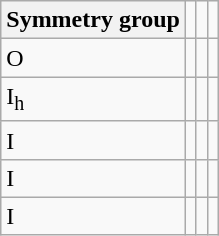<table class="wikitable">
<tr>
<th>Symmetry group</th>
<td></td>
<td></td>
<td></td>
</tr>
<tr>
<td>O</td>
<td><br></td>
<td></td>
<td></td>
</tr>
<tr>
<td>I<sub>h</sub></td>
<td><br></td>
<td><br></td>
<td></td>
</tr>
<tr>
<td>I</td>
<td><br></td>
<td><br></td>
<td><br></td>
</tr>
<tr>
<td>I</td>
<td><br></td>
<td><br></td>
<td><br></td>
</tr>
<tr>
<td>I</td>
<td><br></td>
<td><br></td>
<td></td>
</tr>
</table>
